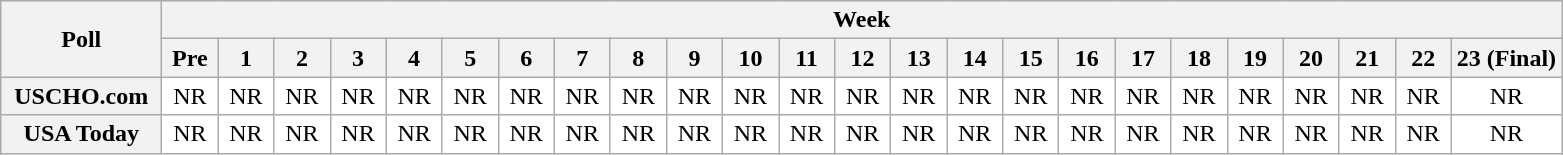<table class="wikitable" style="white-space:nowrap;">
<tr>
<th scope="col" width="100" rowspan="2">Poll</th>
<th colspan="25">Week</th>
</tr>
<tr>
<th scope="col" width="30">Pre</th>
<th scope="col" width="30">1</th>
<th scope="col" width="30">2</th>
<th scope="col" width="30">3</th>
<th scope="col" width="30">4</th>
<th scope="col" width="30">5</th>
<th scope="col" width="30">6</th>
<th scope="col" width="30">7</th>
<th scope="col" width="30">8</th>
<th scope="col" width="30">9</th>
<th scope="col" width="30">10</th>
<th scope="col" width="30">11</th>
<th scope="col" width="30">12</th>
<th scope="col" width="30">13</th>
<th scope="col" width="30">14</th>
<th scope="col" width="30">15</th>
<th scope="col" width="30">16</th>
<th scope="col" width="30">17</th>
<th scope="col" width="30">18</th>
<th scope="col" width="30">19</th>
<th scope="col" width="30">20</th>
<th scope="col" width="30">21</th>
<th scope="col" width="30">22</th>
<th scope="col" width="30">23 (Final)</th>
</tr>
<tr style="text-align:center;">
<th>USCHO.com</th>
<td bgcolor=FFFFFF>NR</td>
<td bgcolor=FFFFFF>NR</td>
<td bgcolor=FFFFFF>NR</td>
<td bgcolor=FFFFFF>NR</td>
<td bgcolor=FFFFFF>NR</td>
<td bgcolor=FFFFFF>NR</td>
<td bgcolor=FFFFFF>NR</td>
<td bgcolor=FFFFFF>NR</td>
<td bgcolor=FFFFFF>NR</td>
<td bgcolor=FFFFFF>NR</td>
<td bgcolor=FFFFFF>NR</td>
<td bgcolor=FFFFFF>NR</td>
<td bgcolor=FFFFFF>NR</td>
<td bgcolor=FFFFFF>NR</td>
<td bgcolor=FFFFFF>NR</td>
<td bgcolor=FFFFFF>NR</td>
<td bgcolor=FFFFFF>NR</td>
<td bgcolor=FFFFFF>NR</td>
<td bgcolor=FFFFFF>NR</td>
<td bgcolor=FFFFFF>NR</td>
<td bgcolor=FFFFFF>NR</td>
<td bgcolor=FFFFFF>NR</td>
<td bgcolor=FFFFFF>NR</td>
<td bgcolor=FFFFFF>NR</td>
</tr>
<tr style="text-align:center;">
<th>USA Today</th>
<td bgcolor=FFFFFF>NR</td>
<td bgcolor=FFFFFF>NR</td>
<td bgcolor=FFFFFF>NR</td>
<td bgcolor=FFFFFF>NR</td>
<td bgcolor=FFFFFF>NR</td>
<td bgcolor=FFFFFF>NR</td>
<td bgcolor=FFFFFF>NR</td>
<td bgcolor=FFFFFF>NR</td>
<td bgcolor=FFFFFF>NR</td>
<td bgcolor=FFFFFF>NR</td>
<td bgcolor=FFFFFF>NR</td>
<td bgcolor=FFFFFF>NR</td>
<td bgcolor=FFFFFF>NR</td>
<td bgcolor=FFFFFF>NR</td>
<td bgcolor=FFFFFF>NR</td>
<td bgcolor=FFFFFF>NR</td>
<td bgcolor=FFFFFF>NR</td>
<td bgcolor=FFFFFF>NR</td>
<td bgcolor=FFFFFF>NR</td>
<td bgcolor=FFFFFF>NR</td>
<td bgcolor=FFFFFF>NR</td>
<td bgcolor=FFFFFF>NR</td>
<td bgcolor=FFFFFF>NR</td>
<td bgcolor=FFFFFF>NR</td>
</tr>
</table>
